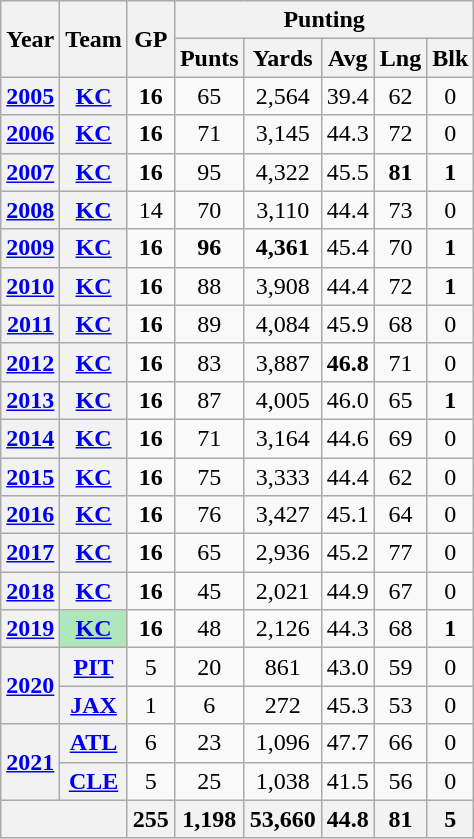<table class="wikitable" style="text-align:center;">
<tr>
<th rowspan="2">Year</th>
<th rowspan="2">Team</th>
<th rowspan="2">GP</th>
<th colspan="5">Punting</th>
</tr>
<tr>
<th>Punts</th>
<th>Yards</th>
<th>Avg</th>
<th>Lng</th>
<th>Blk</th>
</tr>
<tr>
<th><a href='#'>2005</a></th>
<th><a href='#'>KC</a></th>
<td><strong>16</strong></td>
<td>65</td>
<td>2,564</td>
<td>39.4</td>
<td>62</td>
<td>0</td>
</tr>
<tr>
<th><a href='#'>2006</a></th>
<th><a href='#'>KC</a></th>
<td><strong>16</strong></td>
<td>71</td>
<td>3,145</td>
<td>44.3</td>
<td>72</td>
<td>0</td>
</tr>
<tr>
<th><a href='#'>2007</a></th>
<th><a href='#'>KC</a></th>
<td><strong>16</strong></td>
<td>95</td>
<td>4,322</td>
<td>45.5</td>
<td><strong>81</strong></td>
<td><strong>1</strong></td>
</tr>
<tr>
<th><a href='#'>2008</a></th>
<th><a href='#'>KC</a></th>
<td>14</td>
<td>70</td>
<td>3,110</td>
<td>44.4</td>
<td>73</td>
<td>0</td>
</tr>
<tr>
<th><a href='#'>2009</a></th>
<th><a href='#'>KC</a></th>
<td><strong>16</strong></td>
<td><strong>96</strong></td>
<td><strong>4,361</strong></td>
<td>45.4</td>
<td>70</td>
<td><strong>1</strong></td>
</tr>
<tr>
<th><a href='#'>2010</a></th>
<th><a href='#'>KC</a></th>
<td><strong>16</strong></td>
<td>88</td>
<td>3,908</td>
<td>44.4</td>
<td>72</td>
<td><strong>1</strong></td>
</tr>
<tr>
<th><a href='#'>2011</a></th>
<th><a href='#'>KC</a></th>
<td><strong>16</strong></td>
<td>89</td>
<td>4,084</td>
<td>45.9</td>
<td>68</td>
<td>0</td>
</tr>
<tr>
<th><a href='#'>2012</a></th>
<th><a href='#'>KC</a></th>
<td><strong>16</strong></td>
<td>83</td>
<td>3,887</td>
<td><strong>46.8</strong></td>
<td>71</td>
<td>0</td>
</tr>
<tr>
<th><a href='#'>2013</a></th>
<th><a href='#'>KC</a></th>
<td><strong>16</strong></td>
<td>87</td>
<td>4,005</td>
<td>46.0</td>
<td>65</td>
<td><strong>1</strong></td>
</tr>
<tr>
<th><a href='#'>2014</a></th>
<th><a href='#'>KC</a></th>
<td><strong>16</strong></td>
<td>71</td>
<td>3,164</td>
<td>44.6</td>
<td>69</td>
<td>0</td>
</tr>
<tr>
<th><a href='#'>2015</a></th>
<th><a href='#'>KC</a></th>
<td><strong>16</strong></td>
<td>75</td>
<td>3,333</td>
<td>44.4</td>
<td>62</td>
<td>0</td>
</tr>
<tr>
<th><a href='#'>2016</a></th>
<th><a href='#'>KC</a></th>
<td><strong>16</strong></td>
<td>76</td>
<td>3,427</td>
<td>45.1</td>
<td>64</td>
<td>0</td>
</tr>
<tr>
<th><a href='#'>2017</a></th>
<th><a href='#'>KC</a></th>
<td><strong>16</strong></td>
<td>65</td>
<td>2,936</td>
<td>45.2</td>
<td>77</td>
<td>0</td>
</tr>
<tr>
<th><a href='#'>2018</a></th>
<th><a href='#'>KC</a></th>
<td><strong>16</strong></td>
<td>45</td>
<td>2,021</td>
<td>44.9</td>
<td>67</td>
<td>0</td>
</tr>
<tr>
<th><a href='#'>2019</a></th>
<th style="background:#afe6ba;"><a href='#'>KC</a></th>
<td><strong>16</strong></td>
<td>48</td>
<td>2,126</td>
<td>44.3</td>
<td>68</td>
<td><strong>1</strong></td>
</tr>
<tr>
<th rowspan="2"><a href='#'>2020</a></th>
<th><a href='#'>PIT</a></th>
<td>5</td>
<td>20</td>
<td>861</td>
<td>43.0</td>
<td>59</td>
<td>0</td>
</tr>
<tr>
<th><a href='#'>JAX</a></th>
<td>1</td>
<td>6</td>
<td>272</td>
<td>45.3</td>
<td>53</td>
<td>0</td>
</tr>
<tr>
<th rowspan="2"><a href='#'>2021</a></th>
<th><a href='#'>ATL</a></th>
<td>6</td>
<td>23</td>
<td>1,096</td>
<td>47.7</td>
<td>66</td>
<td>0</td>
</tr>
<tr>
<th><a href='#'>CLE</a></th>
<td>5</td>
<td>25</td>
<td>1,038</td>
<td>41.5</td>
<td>56</td>
<td>0</td>
</tr>
<tr>
<th colspan="2"></th>
<th>255</th>
<th>1,198</th>
<th>53,660</th>
<th>44.8</th>
<th>81</th>
<th>5</th>
</tr>
</table>
